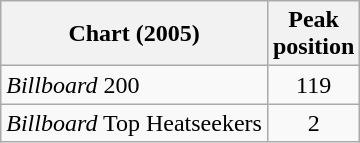<table class="wikitable">
<tr>
<th>Chart (2005)</th>
<th>Peak<br>position</th>
</tr>
<tr>
<td><em>Billboard</em> 200</td>
<td align="center">119</td>
</tr>
<tr>
<td><em>Billboard</em> Top Heatseekers</td>
<td align="center">2</td>
</tr>
</table>
